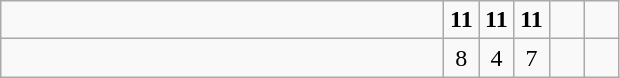<table class="wikitable">
<tr>
<td style="width:18em"></td>
<td align=center style="width:1em"><strong>11</strong></td>
<td align=center style="width:1em"><strong>11</strong></td>
<td align=center style="width:1em"><strong>11</strong></td>
<td align=center style="width:1em"></td>
<td align=center style="width:1em"></td>
</tr>
<tr>
<td style="width:18em"></td>
<td align=center style="width:1em">8</td>
<td align=center style="width:1em">4</td>
<td align=center style="width:1em">7</td>
<td align=center style="width:1em"></td>
<td align=center style="width:1em"></td>
</tr>
</table>
